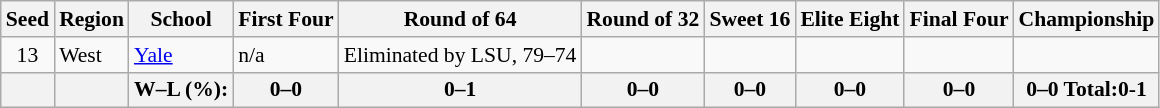<table class="sortable wikitable" style="white-space:nowrap; font-size:90%">
<tr>
<th>Seed</th>
<th>Region</th>
<th>School</th>
<th>First Four</th>
<th>Round of 64</th>
<th>Round of 32</th>
<th>Sweet 16</th>
<th>Elite Eight</th>
<th>Final Four</th>
<th>Championship</th>
</tr>
<tr>
<td align=center>13</td>
<td>West</td>
<td><a href='#'>Yale</a></td>
<td>n/a</td>
<td>Eliminated by LSU, 79–74</td>
<td></td>
<td></td>
<td></td>
<td></td>
<td></td>
</tr>
<tr>
<th></th>
<th></th>
<th>W–L (%):</th>
<th>0–0 </th>
<th>0–1 </th>
<th>0–0 </th>
<th>0–0 </th>
<th>0–0 </th>
<th>0–0 </th>
<th>0–0 Total:0-1 </th>
</tr>
</table>
